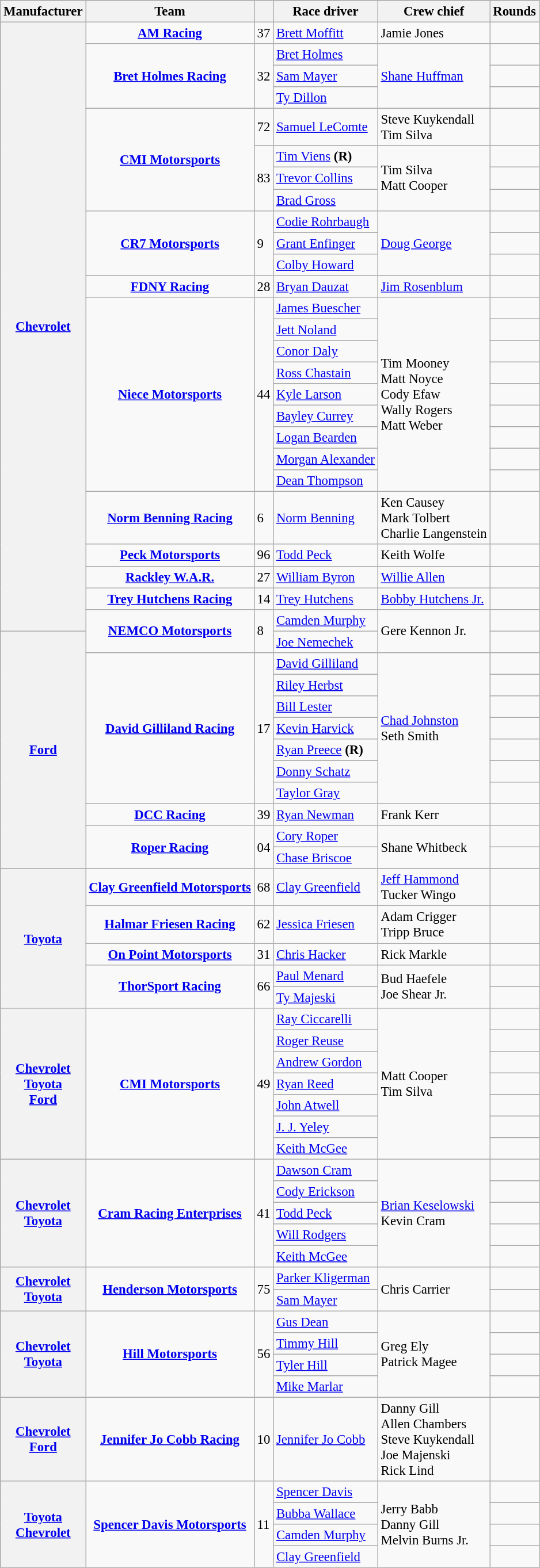<table class="wikitable" style="font-size: 95%;">
<tr>
<th>Manufacturer</th>
<th>Team</th>
<th></th>
<th>Race driver</th>
<th>Crew chief</th>
<th>Rounds</th>
</tr>
<tr>
<th rowspan=26><a href='#'>Chevrolet</a></th>
<td style="text-align:center;"><strong><a href='#'>AM Racing</a></strong></td>
<td>37</td>
<td><a href='#'>Brett Moffitt</a></td>
<td>Jamie Jones</td>
<td></td>
</tr>
<tr>
<td rowspan=3 style="text-align:center;"><strong><a href='#'>Bret Holmes Racing</a></strong></td>
<td rowspan=3>32</td>
<td><a href='#'>Bret Holmes</a></td>
<td rowspan=3><a href='#'>Shane Huffman</a></td>
<td></td>
</tr>
<tr>
<td><a href='#'>Sam Mayer</a></td>
<td></td>
</tr>
<tr>
<td><a href='#'>Ty Dillon</a></td>
<td></td>
</tr>
<tr>
<td rowspan=4 style="text-align:center;"><strong><a href='#'>CMI Motorsports</a></strong></td>
<td>72</td>
<td><a href='#'>Samuel LeComte</a></td>
<td>Steve Kuykendall <small></small> <br> Tim Silva <small></small></td>
<td></td>
</tr>
<tr>
<td rowspan=3>83</td>
<td><a href='#'>Tim Viens</a> <strong>(R)</strong></td>
<td rowspan=3>Tim Silva <small></small> <br> Matt Cooper <small></small></td>
<td></td>
</tr>
<tr>
<td><a href='#'>Trevor Collins</a></td>
<td></td>
</tr>
<tr>
<td><a href='#'>Brad Gross</a></td>
<td></td>
</tr>
<tr>
<td rowspan=3 style="text-align:center;"><strong><a href='#'>CR7 Motorsports</a></strong></td>
<td rowspan=3>9</td>
<td><a href='#'>Codie Rohrbaugh</a></td>
<td rowspan=3><a href='#'>Doug George</a></td>
<td></td>
</tr>
<tr>
<td><a href='#'>Grant Enfinger</a></td>
<td></td>
</tr>
<tr>
<td><a href='#'>Colby Howard</a></td>
<td></td>
</tr>
<tr>
<td style="text-align:center;"><strong><a href='#'>FDNY Racing</a></strong></td>
<td>28</td>
<td><a href='#'>Bryan Dauzat</a></td>
<td><a href='#'>Jim Rosenblum</a></td>
<td></td>
</tr>
<tr>
<td rowspan=9 style="text-align:center;"><strong><a href='#'>Niece Motorsports</a></strong></td>
<td rowspan=9>44</td>
<td><a href='#'>James Buescher</a></td>
<td rowspan=9>Tim Mooney <small></small> <br> Matt Noyce <small></small> <br> Cody Efaw <small></small> <br> Wally Rogers <small></small> <br> Matt Weber <small></small></td>
<td></td>
</tr>
<tr>
<td><a href='#'>Jett Noland</a></td>
<td></td>
</tr>
<tr>
<td><a href='#'>Conor Daly</a></td>
<td></td>
</tr>
<tr>
<td><a href='#'>Ross Chastain</a></td>
<td></td>
</tr>
<tr>
<td><a href='#'>Kyle Larson</a></td>
<td></td>
</tr>
<tr>
<td><a href='#'>Bayley Currey</a></td>
<td></td>
</tr>
<tr>
<td><a href='#'>Logan Bearden</a></td>
<td></td>
</tr>
<tr>
<td><a href='#'>Morgan Alexander</a></td>
<td></td>
</tr>
<tr>
<td><a href='#'>Dean Thompson</a></td>
<td></td>
</tr>
<tr>
<td style="text-align:center;"><strong><a href='#'>Norm Benning Racing</a></strong></td>
<td>6</td>
<td><a href='#'>Norm Benning</a></td>
<td>Ken Causey <small></small> <br> Mark Tolbert <small></small> <br> Charlie Langenstein <small></small></td>
<td></td>
</tr>
<tr>
<td style="text-align:center;"><strong><a href='#'>Peck Motorsports</a></strong></td>
<td>96</td>
<td><a href='#'>Todd Peck</a></td>
<td>Keith Wolfe</td>
<td></td>
</tr>
<tr>
<td style="text-align:center;"><strong><a href='#'>Rackley W.A.R.</a></strong></td>
<td>27</td>
<td><a href='#'>William Byron</a></td>
<td><a href='#'>Willie Allen</a></td>
<td></td>
</tr>
<tr>
<td style="text-align:center;"><strong><a href='#'>Trey Hutchens Racing</a></strong></td>
<td>14</td>
<td><a href='#'>Trey Hutchens</a></td>
<td><a href='#'>Bobby Hutchens Jr.</a></td>
<td></td>
</tr>
<tr>
<td rowspan=2 style="text-align:center;"><strong><a href='#'>NEMCO Motorsports</a></strong></td>
<td rowspan=2>8</td>
<td><a href='#'>Camden Murphy</a></td>
<td rowspan=2>Gere Kennon Jr.</td>
<td></td>
</tr>
<tr>
<th rowspan=11><a href='#'>Ford</a></th>
<td><a href='#'>Joe Nemechek</a></td>
<td></td>
</tr>
<tr>
<td rowspan=7 style="text-align:center;"><strong><a href='#'>David Gilliland Racing</a></strong></td>
<td rowspan=7>17</td>
<td><a href='#'>David Gilliland</a></td>
<td rowspan=7><a href='#'>Chad Johnston</a> <small></small> <br> Seth Smith <small></small></td>
<td></td>
</tr>
<tr>
<td><a href='#'>Riley Herbst</a></td>
<td></td>
</tr>
<tr>
<td><a href='#'>Bill Lester</a></td>
<td></td>
</tr>
<tr>
<td><a href='#'>Kevin Harvick</a></td>
<td></td>
</tr>
<tr>
<td><a href='#'>Ryan Preece</a> <strong>(R)</strong> </td>
<td></td>
</tr>
<tr>
<td><a href='#'>Donny Schatz</a></td>
<td></td>
</tr>
<tr>
<td><a href='#'>Taylor Gray</a></td>
<td></td>
</tr>
<tr>
<td style="text-align:center;"><strong><a href='#'>DCC Racing</a></strong></td>
<td>39</td>
<td><a href='#'>Ryan Newman</a></td>
<td>Frank Kerr</td>
<td></td>
</tr>
<tr>
<td rowspan=2 style="text-align:center;"><strong><a href='#'>Roper Racing</a></strong></td>
<td rowspan=2>04</td>
<td><a href='#'>Cory Roper</a></td>
<td rowspan=2>Shane Whitbeck</td>
<td></td>
</tr>
<tr>
<td><a href='#'>Chase Briscoe</a></td>
<td></td>
</tr>
<tr>
<th rowspan=5><a href='#'>Toyota</a></th>
<td style="text-align:center;"><strong><a href='#'>Clay Greenfield Motorsports</a></strong></td>
<td>68</td>
<td><a href='#'>Clay Greenfield</a></td>
<td><a href='#'>Jeff Hammond</a> <small></small> <br> Tucker Wingo <small></small></td>
<td></td>
</tr>
<tr>
<td style="text-align:center;"><strong><a href='#'>Halmar Friesen Racing</a></strong></td>
<td>62</td>
<td><a href='#'>Jessica Friesen</a></td>
<td>Adam Crigger <small></small> <br> Tripp Bruce <small></small></td>
<td></td>
</tr>
<tr>
<td style="text-align:center;"><strong><a href='#'>On Point Motorsports</a></strong></td>
<td>31</td>
<td><a href='#'>Chris Hacker</a></td>
<td>Rick Markle</td>
<td></td>
</tr>
<tr>
<td rowspan=2 style="text-align:center;"><strong><a href='#'>ThorSport Racing</a></strong></td>
<td rowspan=2>66</td>
<td><a href='#'>Paul Menard</a></td>
<td rowspan=2>Bud Haefele <small></small> <br> Joe Shear Jr. <small></small></td>
<td></td>
</tr>
<tr>
<td><a href='#'>Ty Majeski</a></td>
<td></td>
</tr>
<tr>
<th rowspan=7><a href='#'>Chevrolet</a> <small></small> <br> <a href='#'>Toyota</a> <small></small> <br> <a href='#'>Ford</a> <small></small></th>
<td rowspan=7 style="text-align:center;"><strong><a href='#'>CMI Motorsports</a></strong></td>
<td rowspan=7>49</td>
<td><a href='#'>Ray Ciccarelli</a></td>
<td rowspan=7>Matt Cooper <small></small> <br> Tim Silva <small></small></td>
<td></td>
</tr>
<tr>
<td><a href='#'>Roger Reuse</a></td>
<td></td>
</tr>
<tr>
<td><a href='#'>Andrew Gordon</a></td>
<td></td>
</tr>
<tr>
<td><a href='#'>Ryan Reed</a></td>
<td></td>
</tr>
<tr>
<td><a href='#'>John Atwell</a></td>
<td></td>
</tr>
<tr>
<td><a href='#'>J. J. Yeley</a></td>
<td></td>
</tr>
<tr>
<td><a href='#'>Keith McGee</a></td>
<td></td>
</tr>
<tr>
<th rowspan=5><a href='#'>Chevrolet</a> <small></small> <br> <a href='#'>Toyota</a> <small></small></th>
<td rowspan=5 style="text-align:center;"><strong><a href='#'>Cram Racing Enterprises</a></strong></td>
<td rowspan=5>41</td>
<td><a href='#'>Dawson Cram</a></td>
<td rowspan=5><a href='#'>Brian Keselowski</a> <small></small> <br> Kevin Cram <small></small></td>
<td></td>
</tr>
<tr>
<td><a href='#'>Cody Erickson</a></td>
<td></td>
</tr>
<tr>
<td><a href='#'>Todd Peck</a></td>
<td></td>
</tr>
<tr>
<td><a href='#'>Will Rodgers</a></td>
<td></td>
</tr>
<tr>
<td><a href='#'>Keith McGee</a></td>
<td></td>
</tr>
<tr>
<th rowspan=2><a href='#'>Chevrolet</a> <small></small> <br> <a href='#'>Toyota</a> <small></small></th>
<td rowspan=2 style="text-align:center;"><strong><a href='#'>Henderson Motorsports</a></strong></td>
<td rowspan=2>75</td>
<td><a href='#'>Parker Kligerman</a></td>
<td rowspan=2>Chris Carrier</td>
<td></td>
</tr>
<tr>
<td><a href='#'>Sam Mayer</a></td>
<td></td>
</tr>
<tr>
<th rowspan=4><a href='#'>Chevrolet</a> <small></small> <br> <a href='#'>Toyota</a> <small></small></th>
<td rowspan=4 style="text-align:center;"><strong><a href='#'>Hill Motorsports</a></strong></td>
<td rowspan=4>56</td>
<td><a href='#'>Gus Dean</a></td>
<td rowspan=4>Greg Ely <small></small> <br> Patrick Magee <small></small></td>
<td></td>
</tr>
<tr>
<td><a href='#'>Timmy Hill</a></td>
<td></td>
</tr>
<tr>
<td><a href='#'>Tyler Hill</a></td>
<td></td>
</tr>
<tr>
<td><a href='#'>Mike Marlar</a></td>
<td></td>
</tr>
<tr>
<th><a href='#'>Chevrolet</a> <small></small> <br> <a href='#'>Ford</a> <small></small></th>
<td style="text-align:center;"><strong><a href='#'>Jennifer Jo Cobb Racing</a></strong></td>
<td>10</td>
<td><a href='#'>Jennifer Jo Cobb</a></td>
<td>Danny Gill <small></small> <br> Allen Chambers <small></small> <br> Steve Kuykendall <small></small> <br> Joe Majenski <small></small> <br> Rick Lind <small></small></td>
<td></td>
</tr>
<tr>
<th rowspan=4><a href='#'>Toyota</a> <small></small> <br> <a href='#'>Chevrolet</a> <small></small></th>
<td rowspan=4 style="text-align:center;"><strong><a href='#'>Spencer Davis Motorsports</a></strong></td>
<td rowspan=4>11</td>
<td><a href='#'>Spencer Davis</a></td>
<td rowspan=4>Jerry Babb <small></small> <br> Danny Gill <small></small> <br> Melvin Burns Jr. <small></small></td>
<td></td>
</tr>
<tr>
<td><a href='#'>Bubba Wallace</a></td>
<td></td>
</tr>
<tr>
<td><a href='#'>Camden Murphy</a></td>
<td></td>
</tr>
<tr>
<td><a href='#'>Clay Greenfield</a></td>
<td></td>
</tr>
</table>
